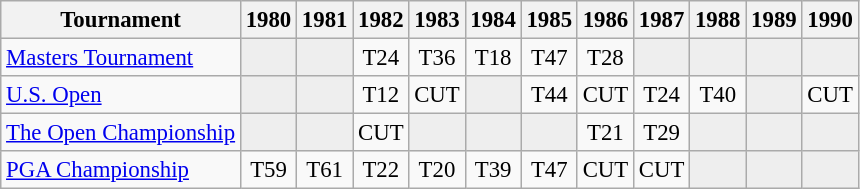<table class="wikitable" style="font-size:95%;text-align:center;">
<tr>
<th>Tournament</th>
<th>1980</th>
<th>1981</th>
<th>1982</th>
<th>1983</th>
<th>1984</th>
<th>1985</th>
<th>1986</th>
<th>1987</th>
<th>1988</th>
<th>1989</th>
<th>1990</th>
</tr>
<tr>
<td align=left><a href='#'>Masters Tournament</a></td>
<td style="background:#eeeeee;"></td>
<td style="background:#eeeeee;"></td>
<td>T24</td>
<td>T36</td>
<td>T18</td>
<td>T47</td>
<td>T28</td>
<td style="background:#eeeeee;"></td>
<td style="background:#eeeeee;"></td>
<td style="background:#eeeeee;"></td>
<td style="background:#eeeeee;"></td>
</tr>
<tr>
<td align=left><a href='#'>U.S. Open</a></td>
<td style="background:#eeeeee;"></td>
<td style="background:#eeeeee;"></td>
<td>T12</td>
<td>CUT</td>
<td style="background:#eeeeee;"></td>
<td>T44</td>
<td>CUT</td>
<td>T24</td>
<td>T40</td>
<td style="background:#eeeeee;"></td>
<td>CUT</td>
</tr>
<tr>
<td align=left><a href='#'>The Open Championship</a></td>
<td style="background:#eeeeee;"></td>
<td style="background:#eeeeee;"></td>
<td>CUT</td>
<td style="background:#eeeeee;"></td>
<td style="background:#eeeeee;"></td>
<td style="background:#eeeeee;"></td>
<td>T21</td>
<td>T29</td>
<td style="background:#eeeeee;"></td>
<td style="background:#eeeeee;"></td>
<td style="background:#eeeeee;"></td>
</tr>
<tr>
<td align=left><a href='#'>PGA Championship</a></td>
<td>T59</td>
<td>T61</td>
<td>T22</td>
<td>T20</td>
<td>T39</td>
<td>T47</td>
<td>CUT</td>
<td>CUT</td>
<td style="background:#eeeeee;"></td>
<td style="background:#eeeeee;"></td>
<td style="background:#eeeeee;"></td>
</tr>
</table>
